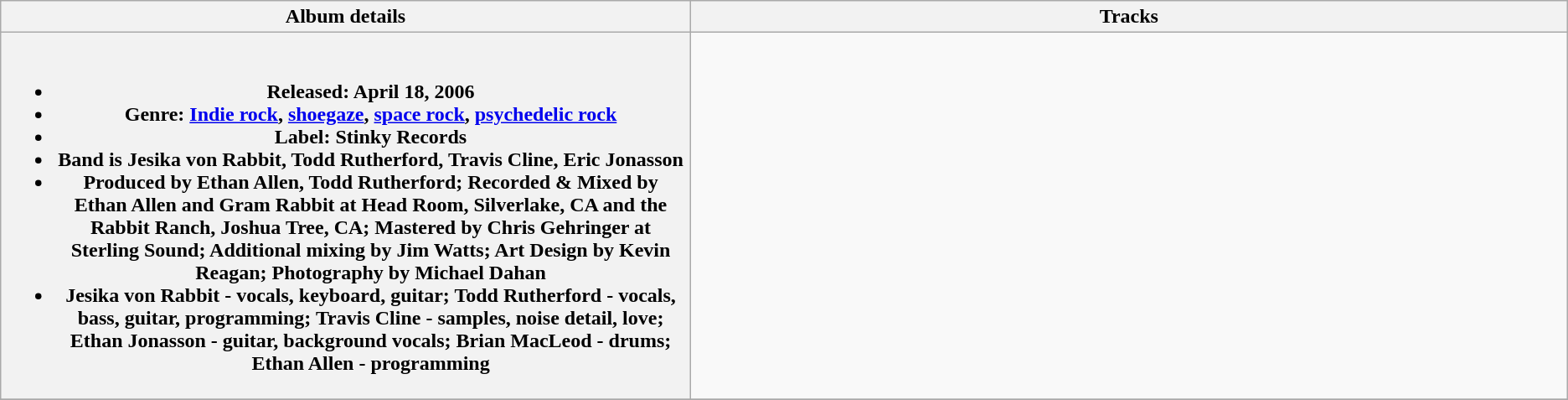<table class="wikitable plainrowheaders" style="text-align:left;">
<tr>
<th style="width:35em;">Album details</th>
<th style="width:45em;">Tracks</th>
</tr>
<tr>
<th scope="row"><br><ul><li>Released: April 18, 2006</li><li>Genre: <a href='#'>Indie rock</a>, <a href='#'>shoegaze</a>, <a href='#'>space rock</a>, <a href='#'>psychedelic rock</a></li><li>Label: Stinky Records</li><li>Band is Jesika von Rabbit, Todd Rutherford, Travis Cline, Eric Jonasson</li><li>Produced by Ethan Allen, Todd Rutherford; Recorded & Mixed by Ethan Allen and Gram Rabbit at Head Room, Silverlake, CA and the Rabbit Ranch, Joshua Tree, CA; Mastered by Chris Gehringer at Sterling Sound; Additional mixing by Jim Watts; Art Design by Kevin Reagan; Photography by Michael Dahan</li><li>Jesika von Rabbit - vocals, keyboard, guitar; Todd Rutherford - vocals, bass, guitar, programming; Travis Cline - samples, noise detail, love; Ethan Jonasson - guitar, background vocals; Brian MacLeod - drums; Ethan Allen - programming</li></ul></th>
<td><br></td>
</tr>
<tr>
</tr>
</table>
